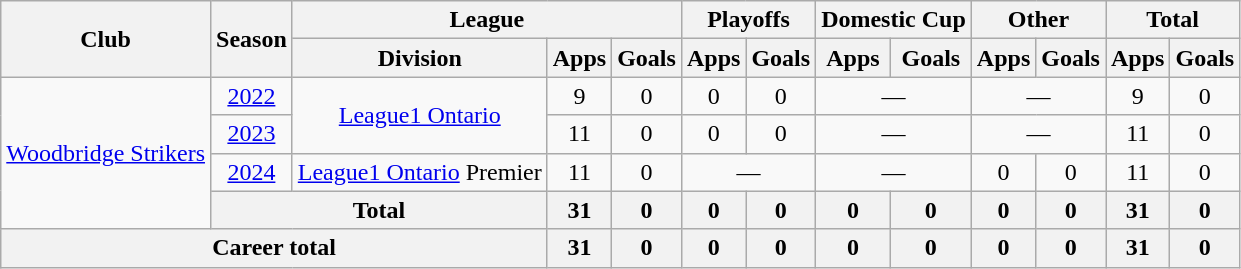<table class="wikitable" style="text-align: center;">
<tr>
<th rowspan="2">Club</th>
<th rowspan="2">Season</th>
<th colspan="3">League</th>
<th colspan="2">Playoffs</th>
<th colspan="2">Domestic Cup</th>
<th colspan="2">Other</th>
<th colspan="2">Total</th>
</tr>
<tr>
<th>Division</th>
<th>Apps</th>
<th>Goals</th>
<th>Apps</th>
<th>Goals</th>
<th>Apps</th>
<th>Goals</th>
<th>Apps</th>
<th>Goals</th>
<th>Apps</th>
<th>Goals</th>
</tr>
<tr>
<td rowspan="4"><a href='#'>Woodbridge Strikers</a></td>
<td><a href='#'>2022</a></td>
<td rowspan="2"><a href='#'>League1 Ontario</a></td>
<td>9</td>
<td>0</td>
<td>0</td>
<td>0</td>
<td colspan="2">—</td>
<td colspan="2">—</td>
<td>9</td>
<td>0</td>
</tr>
<tr>
<td><a href='#'>2023</a></td>
<td>11</td>
<td>0</td>
<td>0</td>
<td>0</td>
<td colspan="2">—</td>
<td colspan="2">—</td>
<td>11</td>
<td>0</td>
</tr>
<tr>
<td><a href='#'>2024</a></td>
<td><a href='#'>League1 Ontario</a> Premier</td>
<td>11</td>
<td>0</td>
<td colspan="2">—</td>
<td colspan="2">—</td>
<td>0</td>
<td>0</td>
<td>11</td>
<td>0</td>
</tr>
<tr>
<th colspan="2">Total</th>
<th>31</th>
<th>0</th>
<th>0</th>
<th>0</th>
<th>0</th>
<th>0</th>
<th>0</th>
<th>0</th>
<th>31</th>
<th>0</th>
</tr>
<tr>
<th colspan="3">Career total</th>
<th>31</th>
<th>0</th>
<th>0</th>
<th>0</th>
<th>0</th>
<th>0</th>
<th>0</th>
<th>0</th>
<th>31</th>
<th>0</th>
</tr>
</table>
